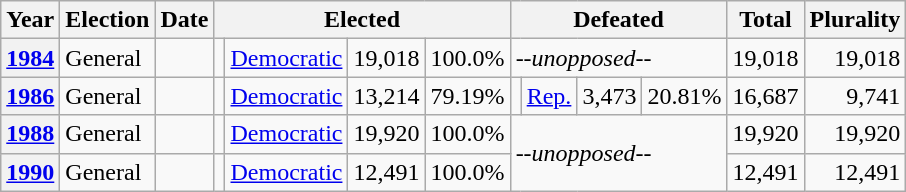<table class=wikitable>
<tr>
<th>Year</th>
<th>Election</th>
<th>Date</th>
<th ! colspan="4">Elected</th>
<th ! colspan="4">Defeated</th>
<th>Total</th>
<th>Plurality</th>
</tr>
<tr>
<th valign="top"><a href='#'>1984</a></th>
<td valign="top">General</td>
<td valign="top"></td>
<td valign="top"></td>
<td valign="top" ><a href='#'>Democratic</a></td>
<td valign="top" align="right">19,018</td>
<td valign="top" align="right">100.0%</td>
<td valign="top" colspan="4"><em>--unopposed--</em></td>
<td valign="top" align="right">19,018</td>
<td valign="top" align="right">19,018</td>
</tr>
<tr>
<th valign="top"><a href='#'>1986</a></th>
<td valign="top">General</td>
<td valign="top"></td>
<td valign="top"></td>
<td valign="top" ><a href='#'>Democratic</a></td>
<td valign="top" align="right">13,214</td>
<td valign="top" align="right">79.19%</td>
<td valign="top"></td>
<td valign="top" ><a href='#'>Rep.</a></td>
<td valign="top" align="right">3,473</td>
<td valign="top" align="right">20.81%</td>
<td valign="top" align="right">16,687</td>
<td valign="top" align="right">9,741</td>
</tr>
<tr>
<th valign="top"><a href='#'>1988</a></th>
<td valign="top">General</td>
<td valign="top"></td>
<td valign="top"></td>
<td valign="top" ><a href='#'>Democratic</a></td>
<td valign="top" align="right">19,920</td>
<td valign="top" align="right">100.0%</td>
<td rowspan="2" colspan="4"><em>--unopposed--</em></td>
<td valign="top" align="right">19,920</td>
<td valign="top" align="right">19,920</td>
</tr>
<tr>
<th valign="top"><a href='#'>1990</a></th>
<td valign="top">General</td>
<td valign="top"></td>
<td valign="top"></td>
<td valign="top" ><a href='#'>Democratic</a></td>
<td valign="top" align="right">12,491</td>
<td valign="top" align="right">100.0%</td>
<td valign="top" align="right">12,491</td>
<td valign="top" align="right">12,491</td>
</tr>
</table>
